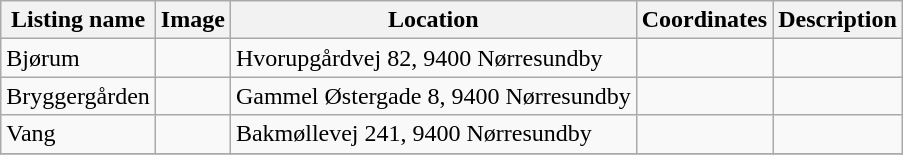<table class="wikitable sortable">
<tr>
<th>Listing name</th>
<th>Image</th>
<th>Location</th>
<th>Coordinates</th>
<th>Description</th>
</tr>
<tr>
<td>Bjørum</td>
<td></td>
<td>Hvorupgårdvej 82, 9400 Nørresundby</td>
<td></td>
<td></td>
</tr>
<tr>
<td>Bryggergården</td>
<td></td>
<td>Gammel Østergade 8, 9400 Nørresundby</td>
<td></td>
<td></td>
</tr>
<tr>
<td>Vang</td>
<td></td>
<td>Bakmøllevej 241, 9400 Nørresundby</td>
<td></td>
<td></td>
</tr>
<tr>
</tr>
</table>
